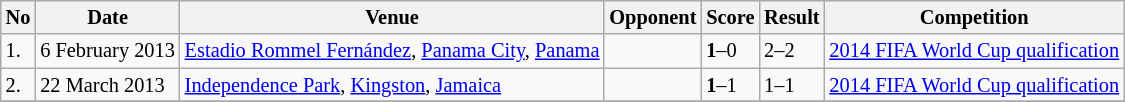<table class="wikitable" style="font-size:85%;">
<tr>
<th>No</th>
<th>Date</th>
<th>Venue</th>
<th>Opponent</th>
<th>Score</th>
<th>Result</th>
<th>Competition</th>
</tr>
<tr>
<td>1.</td>
<td>6 February 2013</td>
<td><a href='#'>Estadio Rommel Fernández</a>, <a href='#'>Panama City</a>, <a href='#'>Panama</a></td>
<td></td>
<td><strong>1</strong>–0</td>
<td>2–2</td>
<td><a href='#'>2014 FIFA World Cup qualification</a></td>
</tr>
<tr>
<td>2.</td>
<td>22 March 2013</td>
<td><a href='#'>Independence Park</a>, <a href='#'>Kingston</a>, <a href='#'>Jamaica</a></td>
<td></td>
<td><strong>1</strong>–1</td>
<td>1–1</td>
<td><a href='#'>2014 FIFA World Cup qualification</a></td>
</tr>
<tr>
</tr>
</table>
